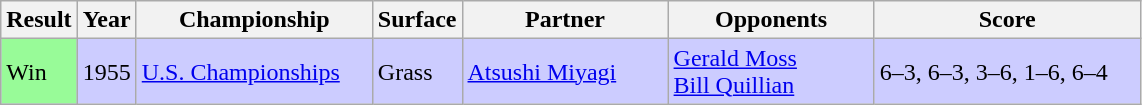<table class="sortable wikitable">
<tr>
<th style="width:40px">Result</th>
<th style="width:30px">Year</th>
<th style="width:150px">Championship</th>
<th style="width:50px">Surface</th>
<th style="width:130px">Partner</th>
<th style="width:130px">Opponents</th>
<th style="width:170px" class="unsortable">Score</th>
</tr>
<tr style="background:#ccf;">
<td style="background:#98fb98;">Win</td>
<td>1955</td>
<td><a href='#'>U.S. Championships</a></td>
<td>Grass</td>
<td> <a href='#'>Atsushi Miyagi</a></td>
<td> <a href='#'>Gerald Moss</a><br> <a href='#'>Bill Quillian</a></td>
<td>6–3, 6–3, 3–6, 1–6, 6–4</td>
</tr>
</table>
